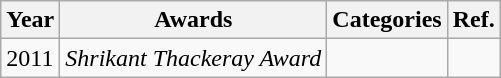<table class="wikitable">
<tr>
<th>Year</th>
<th>Awards</th>
<th>Categories</th>
<th>Ref.</th>
</tr>
<tr>
<td>2011</td>
<td><em>Shrikant Thackeray Award</em></td>
<td></td>
<td></td>
</tr>
</table>
